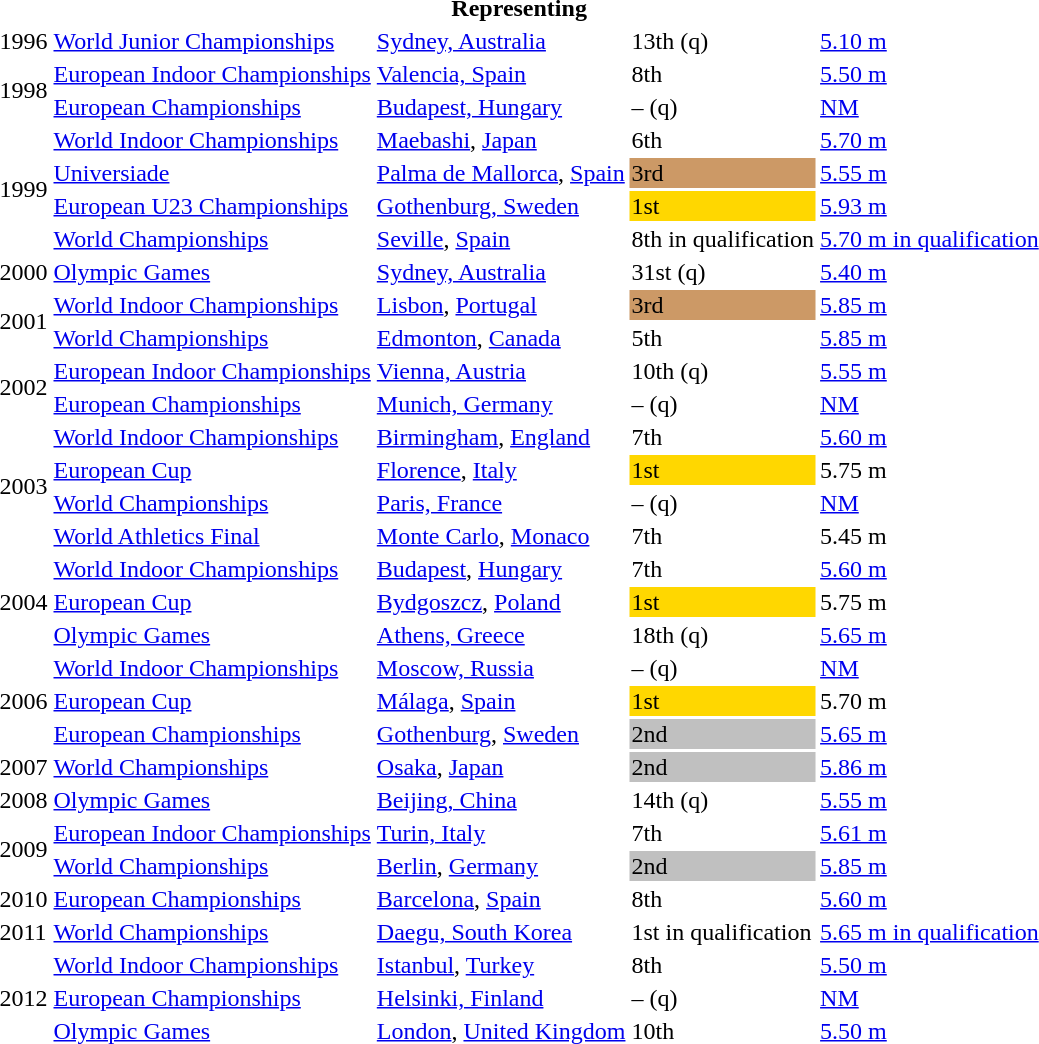<table>
<tr>
<th colspan="6">Representing </th>
</tr>
<tr>
<td>1996</td>
<td><a href='#'>World Junior Championships</a></td>
<td><a href='#'>Sydney, Australia</a></td>
<td>13th (q)</td>
<td><a href='#'>5.10 m</a></td>
</tr>
<tr>
<td rowspan=2>1998</td>
<td><a href='#'>European Indoor Championships</a></td>
<td><a href='#'>Valencia, Spain</a></td>
<td>8th</td>
<td><a href='#'>5.50 m</a></td>
</tr>
<tr>
<td><a href='#'>European Championships</a></td>
<td><a href='#'>Budapest, Hungary</a></td>
<td>– (q)</td>
<td><a href='#'>NM</a></td>
</tr>
<tr>
<td rowspan=4>1999</td>
<td><a href='#'>World Indoor Championships</a></td>
<td><a href='#'>Maebashi</a>, <a href='#'>Japan</a></td>
<td>6th</td>
<td><a href='#'>5.70 m</a></td>
</tr>
<tr>
<td><a href='#'>Universiade</a></td>
<td><a href='#'>Palma de Mallorca</a>, <a href='#'>Spain</a></td>
<td bgcolor="cc9966">3rd</td>
<td><a href='#'>5.55 m</a></td>
</tr>
<tr>
<td><a href='#'>European U23 Championships</a></td>
<td><a href='#'>Gothenburg, Sweden</a></td>
<td bgcolor=gold>1st</td>
<td><a href='#'>5.93 m</a></td>
</tr>
<tr>
<td><a href='#'>World Championships</a></td>
<td><a href='#'>Seville</a>, <a href='#'>Spain</a></td>
<td>8th in qualification</td>
<td><a href='#'>5.70 m in qualification</a></td>
</tr>
<tr>
<td>2000</td>
<td><a href='#'>Olympic Games</a></td>
<td><a href='#'>Sydney, Australia</a></td>
<td>31st (q)</td>
<td><a href='#'>5.40 m</a></td>
</tr>
<tr>
<td rowspan=2>2001</td>
<td><a href='#'>World Indoor Championships</a></td>
<td><a href='#'>Lisbon</a>, <a href='#'>Portugal</a></td>
<td bgcolor="cc9966">3rd</td>
<td><a href='#'>5.85 m</a></td>
</tr>
<tr>
<td><a href='#'>World Championships</a></td>
<td><a href='#'>Edmonton</a>, <a href='#'>Canada</a></td>
<td>5th</td>
<td><a href='#'>5.85 m</a></td>
</tr>
<tr>
<td rowspan=2>2002</td>
<td><a href='#'>European Indoor Championships</a></td>
<td><a href='#'>Vienna, Austria</a></td>
<td>10th (q)</td>
<td><a href='#'>5.55 m</a></td>
</tr>
<tr>
<td><a href='#'>European Championships</a></td>
<td><a href='#'>Munich, Germany</a></td>
<td>– (q)</td>
<td><a href='#'>NM</a></td>
</tr>
<tr>
<td rowspan=4>2003</td>
<td><a href='#'>World Indoor Championships</a></td>
<td><a href='#'>Birmingham</a>, <a href='#'>England</a></td>
<td>7th</td>
<td><a href='#'>5.60 m</a></td>
</tr>
<tr>
<td><a href='#'>European Cup</a></td>
<td><a href='#'>Florence</a>, <a href='#'>Italy</a></td>
<td bgcolor="gold">1st</td>
<td>5.75 m</td>
</tr>
<tr>
<td><a href='#'>World Championships</a></td>
<td><a href='#'>Paris, France</a></td>
<td>– (q)</td>
<td><a href='#'>NM</a></td>
</tr>
<tr>
<td><a href='#'>World Athletics Final</a></td>
<td><a href='#'>Monte Carlo</a>, <a href='#'>Monaco</a></td>
<td>7th</td>
<td>5.45 m</td>
</tr>
<tr>
<td rowspan=3>2004</td>
<td><a href='#'>World Indoor Championships</a></td>
<td><a href='#'>Budapest</a>, <a href='#'>Hungary</a></td>
<td>7th</td>
<td><a href='#'>5.60 m</a></td>
</tr>
<tr>
<td><a href='#'>European Cup</a></td>
<td><a href='#'>Bydgoszcz</a>, <a href='#'>Poland</a></td>
<td bgcolor="gold">1st</td>
<td>5.75 m</td>
</tr>
<tr>
<td><a href='#'>Olympic Games</a></td>
<td><a href='#'>Athens, Greece</a></td>
<td>18th (q)</td>
<td><a href='#'>5.65 m</a></td>
</tr>
<tr>
<td rowspan=3>2006</td>
<td><a href='#'>World Indoor Championships</a></td>
<td><a href='#'>Moscow, Russia</a></td>
<td>– (q)</td>
<td><a href='#'>NM</a></td>
</tr>
<tr>
<td><a href='#'>European Cup</a></td>
<td><a href='#'>Málaga</a>, <a href='#'>Spain</a></td>
<td bgcolor="gold">1st</td>
<td>5.70 m</td>
</tr>
<tr>
<td><a href='#'>European Championships</a></td>
<td><a href='#'>Gothenburg</a>, <a href='#'>Sweden</a></td>
<td bgcolor="silver">2nd</td>
<td><a href='#'>5.65 m</a></td>
</tr>
<tr>
<td>2007</td>
<td><a href='#'>World Championships</a></td>
<td><a href='#'>Osaka</a>, <a href='#'>Japan</a></td>
<td bgcolor="silver">2nd</td>
<td><a href='#'>5.86 m</a></td>
</tr>
<tr>
<td>2008</td>
<td><a href='#'>Olympic Games</a></td>
<td><a href='#'>Beijing, China</a></td>
<td>14th (q)</td>
<td><a href='#'>5.55 m</a></td>
</tr>
<tr>
<td rowspan=2>2009</td>
<td><a href='#'>European Indoor Championships</a></td>
<td><a href='#'>Turin, Italy</a></td>
<td>7th</td>
<td><a href='#'>5.61 m</a></td>
</tr>
<tr>
<td><a href='#'>World Championships</a></td>
<td><a href='#'>Berlin</a>, <a href='#'>Germany</a></td>
<td bgcolor="silver">2nd</td>
<td><a href='#'>5.85 m</a></td>
</tr>
<tr>
<td>2010</td>
<td><a href='#'>European Championships</a></td>
<td><a href='#'>Barcelona</a>, <a href='#'>Spain</a></td>
<td>8th</td>
<td><a href='#'>5.60 m</a></td>
</tr>
<tr>
<td>2011</td>
<td><a href='#'>World Championships</a></td>
<td><a href='#'>Daegu, South Korea</a></td>
<td>1st in qualification</td>
<td><a href='#'>5.65 m in qualification</a></td>
</tr>
<tr>
<td rowspan=3>2012</td>
<td><a href='#'>World Indoor Championships</a></td>
<td><a href='#'>Istanbul</a>, <a href='#'>Turkey</a></td>
<td>8th</td>
<td><a href='#'>5.50 m</a></td>
</tr>
<tr>
<td><a href='#'>European Championships</a></td>
<td><a href='#'>Helsinki, Finland</a></td>
<td>– (q)</td>
<td><a href='#'>NM</a></td>
</tr>
<tr>
<td><a href='#'>Olympic Games</a></td>
<td><a href='#'>London</a>, <a href='#'>United Kingdom</a></td>
<td>10th</td>
<td><a href='#'>5.50 m</a></td>
</tr>
</table>
